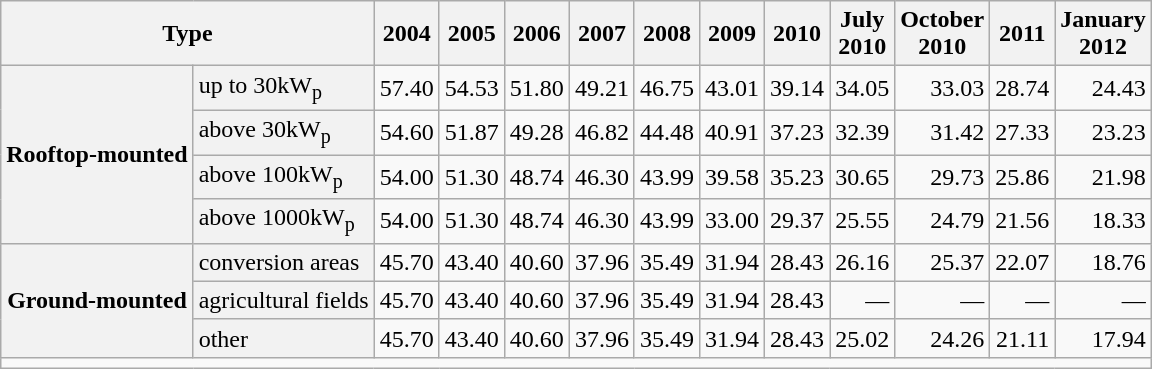<table class="wikitable" style="text-align:right">
<tr>
<th colspan="2">Type</th>
<th>2004</th>
<th>2005</th>
<th>2006</th>
<th>2007</th>
<th>2008</th>
<th>2009</th>
<th>2010</th>
<th>July<br>2010</th>
<th>October<br>2010</th>
<th>2011</th>
<th>January<br>2012</th>
</tr>
<tr>
<th rowspan="4">Rooftop-mounted</th>
<th style="text-align: left; font-weight: normal">up to 30kW<sub>p</sub></th>
<td>57.40</td>
<td>54.53</td>
<td>51.80</td>
<td>49.21</td>
<td>46.75</td>
<td>43.01</td>
<td>39.14</td>
<td>34.05</td>
<td>33.03</td>
<td>28.74</td>
<td>24.43</td>
</tr>
<tr>
<th style="text-align: left; font-weight: normal">above 30kW<sub>p</sub></th>
<td>54.60</td>
<td>51.87</td>
<td>49.28</td>
<td>46.82</td>
<td>44.48</td>
<td>40.91</td>
<td>37.23</td>
<td>32.39</td>
<td>31.42</td>
<td>27.33</td>
<td>23.23</td>
</tr>
<tr>
<th style="text-align: left; font-weight: normal">above 100kW<sub>p</sub></th>
<td>54.00</td>
<td>51.30</td>
<td>48.74</td>
<td>46.30</td>
<td>43.99</td>
<td>39.58</td>
<td>35.23</td>
<td>30.65</td>
<td>29.73</td>
<td>25.86</td>
<td>21.98</td>
</tr>
<tr>
<th style="text-align: left; font-weight: normal">above 1000kW<sub>p</sub></th>
<td>54.00</td>
<td>51.30</td>
<td>48.74</td>
<td>46.30</td>
<td>43.99</td>
<td>33.00</td>
<td>29.37</td>
<td>25.55</td>
<td>24.79</td>
<td>21.56</td>
<td>18.33</td>
</tr>
<tr>
<th rowspan="3">Ground-mounted</th>
<th style="text-align: left; font-weight: normal">conversion areas</th>
<td>45.70</td>
<td>43.40</td>
<td>40.60</td>
<td>37.96</td>
<td>35.49</td>
<td>31.94</td>
<td>28.43</td>
<td>26.16</td>
<td>25.37</td>
<td>22.07</td>
<td>18.76</td>
</tr>
<tr>
<th style="text-align: left; font-weight: normal">agricultural fields</th>
<td>45.70</td>
<td>43.40</td>
<td>40.60</td>
<td>37.96</td>
<td>35.49</td>
<td>31.94</td>
<td>28.43</td>
<td>—</td>
<td>—</td>
<td>—</td>
<td>—</td>
</tr>
<tr>
<th style="text-align: left; font-weight: normal">other</th>
<td>45.70</td>
<td>43.40</td>
<td>40.60</td>
<td>37.96</td>
<td>35.49</td>
<td>31.94</td>
<td>28.43</td>
<td>25.02</td>
<td>24.26</td>
<td>21.11</td>
<td>17.94</td>
</tr>
<tr>
<td colspan="13" align="left"></td>
</tr>
</table>
